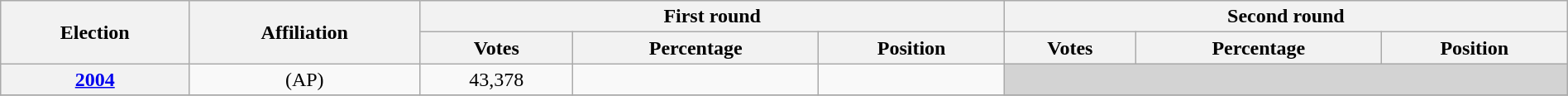<table class=wikitable width=100%>
<tr>
<th rowspan=2>Election</th>
<th rowspan=2>Affiliation</th>
<th colspan=3>First round</th>
<th colspan=3>Second round</th>
</tr>
<tr>
<th>Votes</th>
<th>Percentage</th>
<th>Position</th>
<th>Votes</th>
<th>Percentage</th>
<th>Position</th>
</tr>
<tr align=center>
<th><a href='#'>2004</a></th>
<td> (AP)</td>
<td>43,378</td>
<td></td>
<td></td>
<td bgcolor=lightgrey colspan=3></td>
</tr>
<tr>
</tr>
</table>
